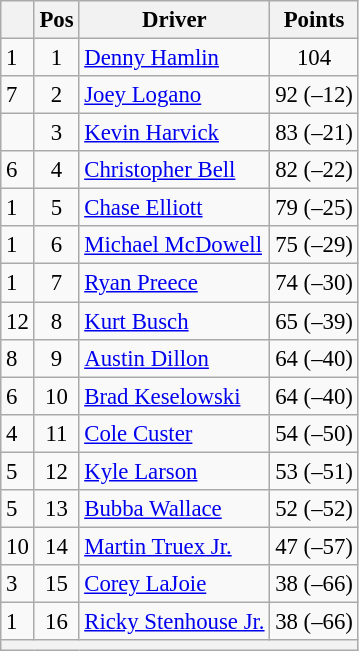<table class="wikitable" style="font-size: 95%;">
<tr>
<th></th>
<th>Pos</th>
<th>Driver</th>
<th>Points</th>
</tr>
<tr>
<td align="left"> 1</td>
<td style="text-align:center;">1</td>
<td><a href='#'>Denny Hamlin</a></td>
<td style="text-align:center;">104</td>
</tr>
<tr>
<td align="left"> 7</td>
<td style="text-align:center;">2</td>
<td><a href='#'>Joey Logano</a></td>
<td style="text-align:center;">92 (–12)</td>
</tr>
<tr>
<td align="left"></td>
<td style="text-align:center;">3</td>
<td><a href='#'>Kevin Harvick</a></td>
<td style="text-align:center;">83 (–21)</td>
</tr>
<tr>
<td align="left"> 6</td>
<td style="text-align:center;">4</td>
<td><a href='#'>Christopher Bell</a></td>
<td style="text-align:center;">82 (–22)</td>
</tr>
<tr>
<td align="left"> 1</td>
<td style="text-align:center;">5</td>
<td><a href='#'>Chase Elliott</a></td>
<td style="text-align:center;">79 (–25)</td>
</tr>
<tr>
<td align="left"> 1</td>
<td style="text-align:center;">6</td>
<td><a href='#'>Michael McDowell</a></td>
<td style="text-align:center;">75 (–29)</td>
</tr>
<tr>
<td align="left"> 1</td>
<td style="text-align:center;">7</td>
<td><a href='#'>Ryan Preece</a></td>
<td style="text-align:center;">74 (–30)</td>
</tr>
<tr>
<td align="left"> 12</td>
<td style="text-align:center;">8</td>
<td><a href='#'>Kurt Busch</a></td>
<td style="text-align:center;">65 (–39)</td>
</tr>
<tr>
<td align="left"> 8</td>
<td style="text-align:center;">9</td>
<td><a href='#'>Austin Dillon</a></td>
<td style="text-align:center;">64 (–40)</td>
</tr>
<tr>
<td align="left"> 6</td>
<td style="text-align:center;">10</td>
<td><a href='#'>Brad Keselowski</a></td>
<td style="text-align:center;">64 (–40)</td>
</tr>
<tr>
<td align="left"> 4</td>
<td style="text-align:center;">11</td>
<td><a href='#'>Cole Custer</a></td>
<td style="text-align:center;">54 (–50)</td>
</tr>
<tr>
<td align="left"> 5</td>
<td style="text-align:center;">12</td>
<td><a href='#'>Kyle Larson</a></td>
<td style="text-align:center;">53 (–51)</td>
</tr>
<tr>
<td align="left"> 5</td>
<td style="text-align:center;">13</td>
<td><a href='#'>Bubba Wallace</a></td>
<td style="text-align:center;">52 (–52)</td>
</tr>
<tr>
<td align="left"> 10</td>
<td style="text-align:center;">14</td>
<td><a href='#'>Martin Truex Jr.</a></td>
<td style="text-align:center;">47 (–57)</td>
</tr>
<tr>
<td align="left"> 3</td>
<td style="text-align:center;">15</td>
<td><a href='#'>Corey LaJoie</a></td>
<td style="text-align:center;">38 (–66)</td>
</tr>
<tr>
<td align="left"> 1</td>
<td style="text-align:center;">16</td>
<td><a href='#'>Ricky Stenhouse Jr.</a></td>
<td style="text-align:center;">38 (–66)</td>
</tr>
<tr class="sortbottom">
<th colspan="9"></th>
</tr>
</table>
